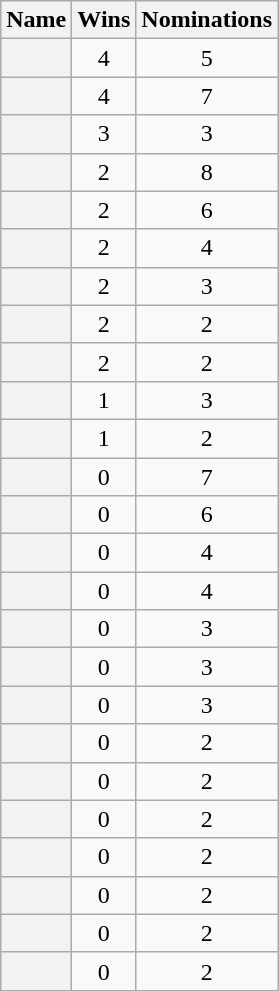<table class="wikitable sortable plainrowheaders" style="text-align: center">
<tr>
<th scope=col>Name</th>
<th scope=col data-sort-type="number">Wins</th>
<th scope=col data-sort-type="number">Nominations</th>
</tr>
<tr>
<th scope="row"></th>
<td>4</td>
<td>5</td>
</tr>
<tr>
<th scope="row"></th>
<td>4</td>
<td>7</td>
</tr>
<tr>
<th scope="row"></th>
<td>3</td>
<td>3</td>
</tr>
<tr>
<th scope="row"></th>
<td>2</td>
<td>8</td>
</tr>
<tr>
<th scope="row"></th>
<td>2</td>
<td>6</td>
</tr>
<tr>
<th scope="row"></th>
<td>2</td>
<td>4</td>
</tr>
<tr>
<th scope="row"></th>
<td>2</td>
<td>3</td>
</tr>
<tr>
<th scope="row"></th>
<td>2</td>
<td>2</td>
</tr>
<tr>
<th scope="row"></th>
<td>2</td>
<td>2</td>
</tr>
<tr>
<th scope="row"></th>
<td>1</td>
<td>3</td>
</tr>
<tr>
<th scope="row"></th>
<td>1</td>
<td>2</td>
</tr>
<tr>
<th scope="row"></th>
<td>0</td>
<td>7</td>
</tr>
<tr>
<th scope="row"></th>
<td>0</td>
<td>6</td>
</tr>
<tr>
<th scope="row"></th>
<td>0</td>
<td>4</td>
</tr>
<tr>
<th scope="row"></th>
<td>0</td>
<td>4</td>
</tr>
<tr>
<th scope="row"></th>
<td>0</td>
<td>3</td>
</tr>
<tr>
<th scope="row"></th>
<td>0</td>
<td>3</td>
</tr>
<tr>
<th scope="row"></th>
<td>0</td>
<td>3</td>
</tr>
<tr>
<th scope="row"></th>
<td>0</td>
<td>2</td>
</tr>
<tr>
<th scope="row"></th>
<td>0</td>
<td>2</td>
</tr>
<tr>
<th scope="row"></th>
<td>0</td>
<td>2</td>
</tr>
<tr>
<th scope="row"></th>
<td>0</td>
<td>2</td>
</tr>
<tr>
<th scope="row"></th>
<td>0</td>
<td>2</td>
</tr>
<tr>
<th scope="row"></th>
<td>0</td>
<td>2</td>
</tr>
<tr>
<th scope="row"></th>
<td>0</td>
<td>2</td>
</tr>
<tr>
</tr>
</table>
